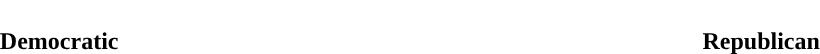<table style="width:70%; text-align:center">
<tr style="color:white">
<td style="background:"><strong>214</strong></td>
<td style="background:"><strong>5</strong></td>
<td style="background:"><strong>216</strong></td>
</tr>
<tr>
<td><span><strong>Democratic</strong></span></td>
<td></td>
<td><span><strong>Republican</strong></span></td>
</tr>
</table>
